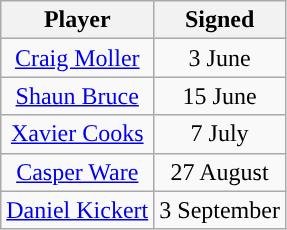<table class="wikitable sortable sortable" style="text-align: center">
<tr>
<th>Player</th>
<th>Signed</th>
</tr>
<tr>
<td><a href='#'>Craig Moller</a></td>
<td>3 June</td>
</tr>
<tr>
<td><a href='#'>Shaun Bruce</a></td>
<td>15 June</td>
</tr>
<tr>
<td><a href='#'>Xavier Cooks</a></td>
<td>7 July</td>
</tr>
<tr>
<td><a href='#'>Casper Ware</a></td>
<td>27 August</td>
</tr>
<tr>
<td><a href='#'>Daniel Kickert</a></td>
<td>3 September</td>
</tr>
</table>
